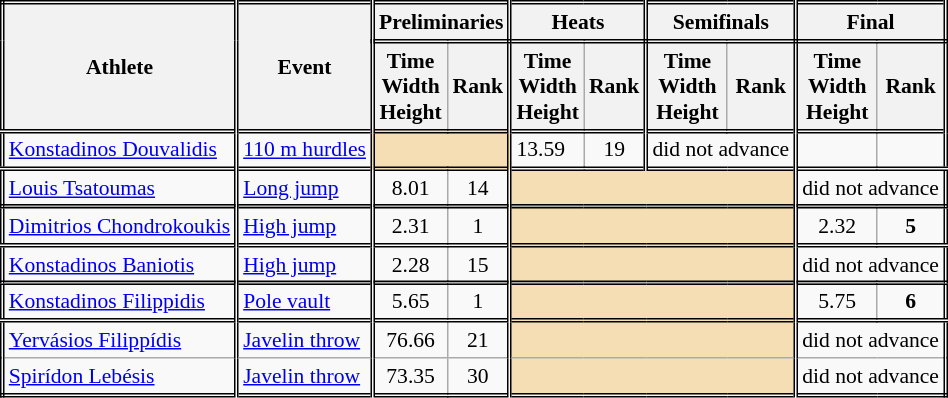<table class=wikitable style="font-size:90%; border: double;">
<tr>
<th rowspan="2" style="border-right:double">Athlete</th>
<th rowspan="2" style="border-right:double">Event</th>
<th colspan="2" style="border-right:double; border-bottom:double;">Preliminaries</th>
<th colspan="2" style="border-right:double; border-bottom:double;">Heats</th>
<th colspan="2" style="border-right:double; border-bottom:double;">Semifinals</th>
<th colspan="2" style="border-right:double; border-bottom:double;">Final</th>
</tr>
<tr>
<th>Time<br>Width<br>Height</th>
<th style="border-right:double">Rank</th>
<th>Time<br>Width<br>Height</th>
<th style="border-right:double">Rank</th>
<th>Time<br>Width<br>Height</th>
<th style="border-right:double">Rank</th>
<th>Time<br>Width<br>Height</th>
<th style="border-right:double">Rank</th>
</tr>
<tr style="border-top: double;">
<td style="border-right:double"><a href='#'>Konstadinos Douvalidis</a></td>
<td style="border-right:double"><a href='#'>110 m hurdles</a></td>
<td style="border-right:double" colspan= 2 bgcolor="wheat"></td>
<td>13.59</td>
<td align="center" style="border-right:double">19</td>
<td colspan="2" style="border-right:double">did not advance</td>
<td></td>
<td></td>
</tr>
<tr style="border-top: double;">
<td style="border-right:double"><a href='#'>Louis Tsatoumas</a></td>
<td style="border-right:double"><a href='#'>Long jump</a></td>
<td align="center">8.01</td>
<td align="center" style="border-right:double">14</td>
<td style="border-right:double" colspan= 4 bgcolor="wheat"></td>
<td colspan= 2, align="center">did not advance</td>
</tr>
<tr>
</tr>
<tr style="border-top: double;">
<td style="border-right:double"><a href='#'>Dimitrios Chondrokoukis</a></td>
<td style="border-right:double"><a href='#'>High jump</a></td>
<td align="center">2.31</td>
<td align="center" style="border-right:double">1</td>
<td style="border-right:double" colspan= 4 bgcolor="wheat"></td>
<td align="center">2.32</td>
<td align="center"><strong>5</strong></td>
</tr>
<tr style="border-top: double;">
<td style="border-right:double"><a href='#'>Konstadinos Baniotis</a></td>
<td style="border-right:double"><a href='#'>High jump</a></td>
<td align="center">2.28</td>
<td align="center" style="border-right:double">15</td>
<td style="border-right:double" colspan= 4 bgcolor="wheat"></td>
<td colspan= 2, align="center">did not advance</td>
</tr>
<tr>
</tr>
<tr style="border-top: double;">
<td style="border-right:double"><a href='#'>Konstadinos Filippidis</a></td>
<td style="border-right:double"><a href='#'>Pole vault</a></td>
<td align="center">5.65</td>
<td align="center" style="border-right:double">1</td>
<td style="border-right:double" colspan= 4 bgcolor="wheat"></td>
<td align="center">5.75</td>
<td align="center"><strong>6</strong></td>
</tr>
<tr style="border-top: double;">
<td style="border-right:double"><a href='#'>Yervásios Filippídis</a></td>
<td style="border-right:double"><a href='#'>Javelin throw</a></td>
<td align="center">76.66</td>
<td align="center" style="border-right:double">21</td>
<td style="border-right:double" colspan= 4 bgcolor="wheat"></td>
<td colspan= 2, align="center">did not advance</td>
</tr>
<tr>
<td style="border-right:double"><a href='#'>Spirídon Lebésis</a></td>
<td style="border-right:double"><a href='#'>Javelin throw</a></td>
<td align="center">73.35</td>
<td align="center" style="border-right:double">30</td>
<td style="border-right:double" colspan= 4 bgcolor="wheat"></td>
<td colspan= 2, align="center">did not advance</td>
</tr>
</table>
